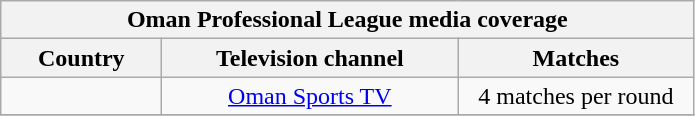<table class="wikitable" style="text-align:center">
<tr>
<th colspan=3>Oman Professional League media coverage</th>
</tr>
<tr>
<th style="width:100px;">Country</th>
<th style="width:190px;">Television channel</th>
<th style="width:150px;">Matches</th>
</tr>
<tr>
<td></td>
<td><a href='#'>Oman Sports TV</a></td>
<td>4 matches per round</td>
</tr>
<tr>
</tr>
</table>
